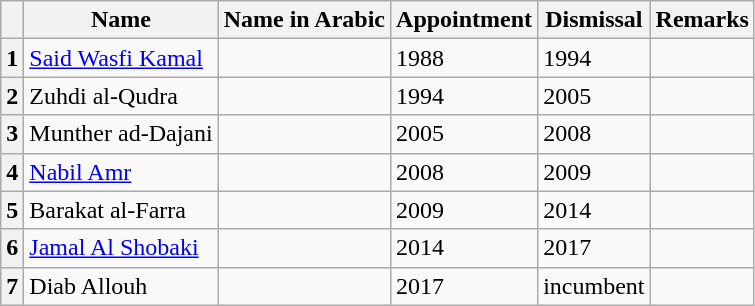<table class="wikitable">
<tr>
<th></th>
<th>Name</th>
<th>Name in Arabic</th>
<th>Appointment</th>
<th>Dismissal</th>
<th>Remarks</th>
</tr>
<tr>
<th>1</th>
<td><a href='#'>Said Wasfi Kamal</a></td>
<td></td>
<td>1988</td>
<td>1994</td>
<td></td>
</tr>
<tr>
<th>2</th>
<td>Zuhdi al-Qudra</td>
<td></td>
<td>1994</td>
<td>2005</td>
<td></td>
</tr>
<tr>
<th>3</th>
<td>Munther ad-Dajani</td>
<td></td>
<td>2005</td>
<td>2008</td>
<td></td>
</tr>
<tr>
<th>4</th>
<td><a href='#'>Nabil Amr</a></td>
<td></td>
<td>2008</td>
<td>2009</td>
<td></td>
</tr>
<tr>
<th>5</th>
<td>Barakat al-Farra</td>
<td></td>
<td>2009</td>
<td>2014</td>
<td></td>
</tr>
<tr>
<th>6</th>
<td><a href='#'>Jamal Al Shobaki</a></td>
<td></td>
<td>2014</td>
<td>2017</td>
<td></td>
</tr>
<tr>
<th>7</th>
<td>Diab Allouh</td>
<td></td>
<td>2017</td>
<td>incumbent</td>
<td></td>
</tr>
</table>
